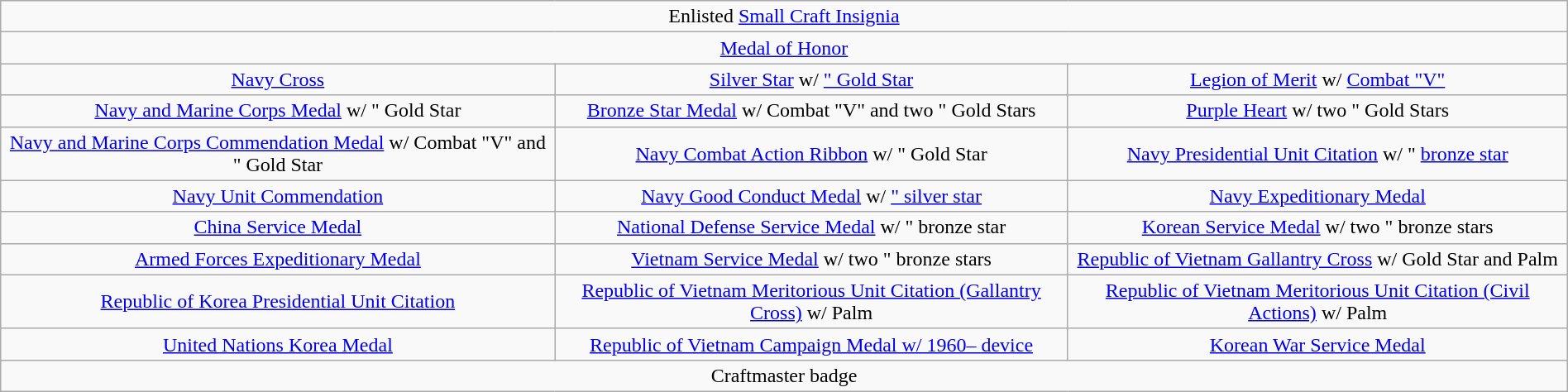<table class="wikitable" style="margin:1em auto; text-align:center;">
<tr>
<td colspan="6">Enlisted <a href='#'>Small Craft Insignia</a></td>
</tr>
<tr>
<td colspan="3"><a href='#'>Medal of Honor</a></td>
</tr>
<tr align="center">
<td><a href='#'>Navy Cross</a></td>
<td><a href='#'>Silver Star</a> w/ <a href='#'>" Gold Star</a></td>
<td><a href='#'>Legion of Merit</a> w/ <a href='#'>Combat "V"</a></td>
</tr>
<tr align="center">
<td><a href='#'>Navy and Marine Corps Medal</a> w/ " Gold Star</td>
<td><a href='#'>Bronze Star Medal</a> w/ Combat "V" and two " Gold Stars</td>
<td><a href='#'>Purple Heart</a> w/ two " Gold Stars</td>
</tr>
<tr align="center">
<td><a href='#'>Navy and Marine Corps Commendation Medal</a> w/ Combat "V" and " Gold Star</td>
<td><a href='#'>Navy Combat Action Ribbon</a> w/ " Gold Star</td>
<td><a href='#'>Navy Presidential Unit Citation</a> w/ " <a href='#'>bronze star</a></td>
</tr>
<tr align="center">
<td><a href='#'>Navy Unit Commendation</a></td>
<td><a href='#'>Navy Good Conduct Medal</a> w/ <a href='#'>" silver star</a></td>
<td><a href='#'>Navy Expeditionary Medal</a></td>
</tr>
<tr align="center">
<td><a href='#'>China Service Medal</a></td>
<td><a href='#'>National Defense Service Medal</a> w/ " bronze star</td>
<td><a href='#'>Korean Service Medal</a> w/ two " bronze stars</td>
</tr>
<tr align="center">
<td><a href='#'>Armed Forces Expeditionary Medal</a></td>
<td><a href='#'>Vietnam Service Medal</a> w/ two " bronze stars</td>
<td><a href='#'>Republic of Vietnam Gallantry Cross</a> w/ Gold Star and Palm</td>
</tr>
<tr align="center">
<td><a href='#'>Republic of Korea Presidential Unit Citation</a></td>
<td><a href='#'>Republic of Vietnam Meritorious Unit Citation (Gallantry Cross)</a> w/ Palm</td>
<td><a href='#'>Republic of Vietnam Meritorious Unit Citation (Civil Actions)</a> w/ Palm</td>
</tr>
<tr align="center">
<td><a href='#'>United Nations Korea Medal</a></td>
<td><a href='#'>Republic of Vietnam Campaign Medal w/ 1960– device</a></td>
<td><a href='#'>Korean War Service Medal</a></td>
</tr>
<tr>
<td colspan="6">Craftmaster badge</td>
</tr>
</table>
